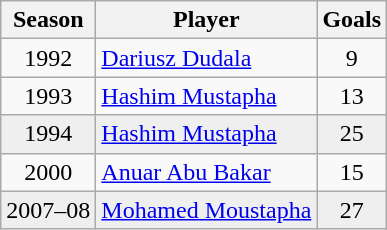<table class="wikitable">
<tr>
<th style="background:; color:; text-align:center;">Season</th>
<th style="background:; color:; text-align:center;">Player</th>
<th style="background:; color:; text-align:center;">Goals</th>
</tr>
<tr>
<td align=center>1992</td>
<td> <a href='#'>Dariusz Dudala</a></td>
<td align=center>9</td>
</tr>
<tr>
<td align=center>1993</td>
<td> <a href='#'>Hashim Mustapha</a></td>
<td align=center>13</td>
</tr>
<tr style="background:#efefef;">
<td align=center>1994</td>
<td> <a href='#'>Hashim Mustapha</a></td>
<td align=center>25</td>
</tr>
<tr>
<td align=center>2000</td>
<td> <a href='#'>Anuar Abu Bakar</a></td>
<td align=center>15</td>
</tr>
<tr style="background:#efefef;">
<td align=center>2007–08</td>
<td> <a href='#'>Mohamed Moustapha</a></td>
<td align=center>27</td>
</tr>
</table>
